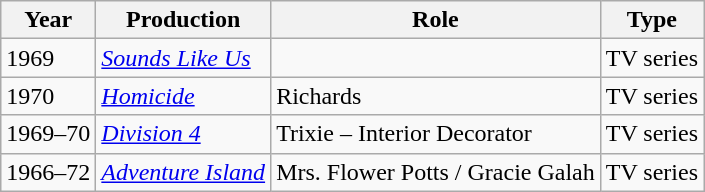<table class="wikitable">
<tr>
<th>Year</th>
<th>Production</th>
<th>Role</th>
<th>Type</th>
</tr>
<tr>
<td>1969</td>
<td><em><a href='#'>Sounds Like Us</a></em></td>
<td></td>
<td>TV series</td>
</tr>
<tr>
<td>1970</td>
<td><em><a href='#'>Homicide</a></em></td>
<td>Richards</td>
<td>TV series</td>
</tr>
<tr>
<td>1969–70</td>
<td><em><a href='#'>Division 4</a></em></td>
<td>Trixie – Interior Decorator</td>
<td>TV series</td>
</tr>
<tr>
<td>1966–72</td>
<td><em><a href='#'>Adventure Island</a></em></td>
<td>Mrs. Flower Potts / Gracie Galah</td>
<td>TV series</td>
</tr>
</table>
